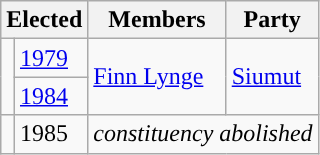<table class="wikitable">
<tr>
<th scope="col" colspan="2">Elected</th>
<th scope="col">Members</th>
<th scope="col">Party</th>
</tr>
<tr>
<td rowspan="2" style="background-color: "></td>
<td><a href='#'>1979</a></td>
<td rowspan = "2"><a href='#'>Finn Lynge</a></td>
<td rowspan = "2"><a href='#'>Siumut</a></td>
</tr>
<tr>
<td><a href='#'>1984</a></td>
</tr>
<tr>
<td></td>
<td>1985</td>
<td colspan="2"><em>constituency abolished</em></td>
</tr>
</table>
